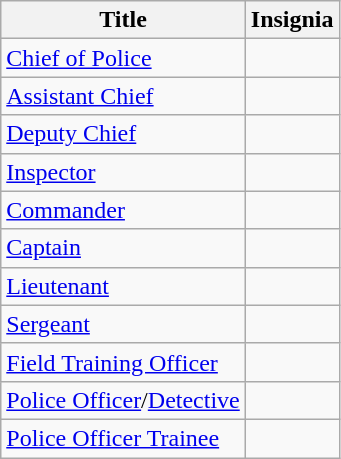<table class="wikitable">
<tr>
<th>Title</th>
<th>Insignia</th>
</tr>
<tr>
<td><a href='#'>Chief of Police</a></td>
<td></td>
</tr>
<tr>
<td><a href='#'>Assistant Chief</a></td>
<td></td>
</tr>
<tr>
<td><a href='#'>Deputy Chief</a></td>
<td></td>
</tr>
<tr>
<td><a href='#'>Inspector</a></td>
<td></td>
</tr>
<tr>
<td><a href='#'>Commander</a></td>
<td></td>
</tr>
<tr>
<td><a href='#'>Captain</a></td>
<td></td>
</tr>
<tr>
<td><a href='#'>Lieutenant</a></td>
<td></td>
</tr>
<tr>
<td><a href='#'>Sergeant</a></td>
<td></td>
</tr>
<tr>
<td><a href='#'>Field Training Officer</a></td>
<td></td>
</tr>
<tr>
<td><a href='#'>Police Officer</a>/<a href='#'>Detective</a></td>
<td></td>
</tr>
<tr>
<td><a href='#'>Police Officer Trainee</a></td>
<td></td>
</tr>
</table>
